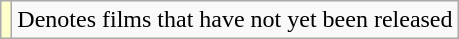<table class="wikitable sortable">
<tr>
<td style="background:#ffc;"></td>
<td>Denotes films that have not yet been released</td>
</tr>
</table>
